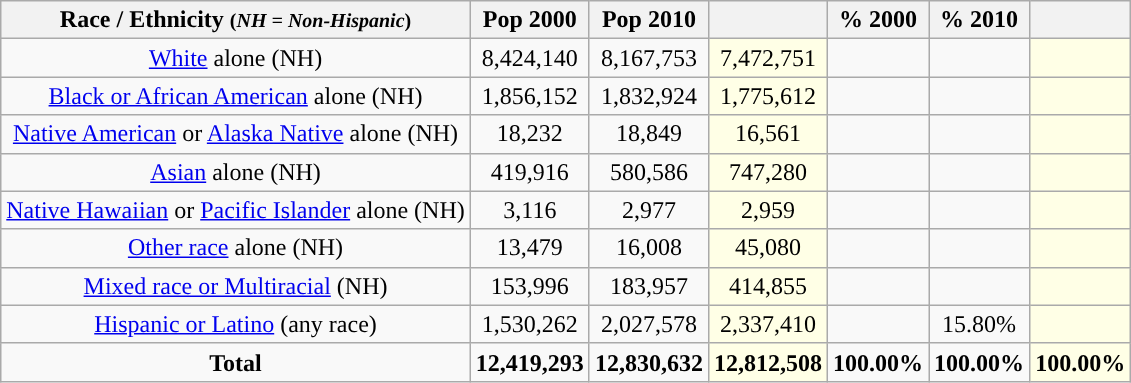<table class="wikitable" style="text-align:center;">
<tr>
<th>Race / Ethnicity <small>(<em>NH = Non-Hispanic</em>)</small></th>
<th>Pop 2000</th>
<th>Pop 2010</th>
<th></th>
<th>% 2000</th>
<th>% 2010</th>
<th></th>
</tr>
<tr>
<td><a href='#'>White</a> alone (NH)</td>
<td>8,424,140</td>
<td>8,167,753</td>
<td style='background: #ffffe6;'>7,472,751</td>
<td></td>
<td></td>
<td style='background: #ffffe6;'></td>
</tr>
<tr>
<td><a href='#'>Black or African American</a> alone (NH)</td>
<td>1,856,152</td>
<td>1,832,924</td>
<td style='background: #ffffe6;'>1,775,612</td>
<td></td>
<td></td>
<td style='background: #ffffe6;'></td>
</tr>
<tr>
<td><a href='#'>Native American</a> or <a href='#'>Alaska Native</a> alone (NH)</td>
<td>18,232</td>
<td>18,849</td>
<td style='background: #ffffe6;'>16,561</td>
<td></td>
<td></td>
<td style='background: #ffffe6;'></td>
</tr>
<tr>
<td><a href='#'>Asian</a> alone (NH)</td>
<td>419,916</td>
<td>580,586</td>
<td style='background: #ffffe6;'>747,280</td>
<td></td>
<td></td>
<td style='background: #ffffe6;'></td>
</tr>
<tr>
<td><a href='#'>Native Hawaiian</a> or <a href='#'>Pacific Islander</a> alone (NH)</td>
<td>3,116</td>
<td>2,977</td>
<td style='background: #ffffe6;'>2,959</td>
<td></td>
<td></td>
<td style='background: #ffffe6;'></td>
</tr>
<tr>
<td><a href='#'>Other race</a> alone (NH)</td>
<td>13,479</td>
<td>16,008</td>
<td style='background: #ffffe6;'>45,080</td>
<td></td>
<td></td>
<td style='background: #ffffe6;'></td>
</tr>
<tr>
<td><a href='#'>Mixed race or Multiracial</a> (NH)</td>
<td>153,996</td>
<td>183,957</td>
<td style='background: #ffffe6;'>414,855</td>
<td></td>
<td></td>
<td style='background: #ffffe6;'></td>
</tr>
<tr>
<td><a href='#'>Hispanic or Latino</a> (any race)</td>
<td>1,530,262</td>
<td>2,027,578</td>
<td style='background: #ffffe6;'>2,337,410</td>
<td></td>
<td>15.80%</td>
<td style='background: #ffffe6;'></td>
</tr>
<tr>
<td><strong>Total</strong></td>
<td><strong>12,419,293</strong></td>
<td><strong>12,830,632</strong></td>
<td style='background: #ffffe6;'><strong>12,812,508</strong></td>
<td><strong>100.00%</strong></td>
<td><strong>100.00%</strong></td>
<td style='background: #ffffe6;'><strong>100.00%</strong></td>
</tr>
</table>
